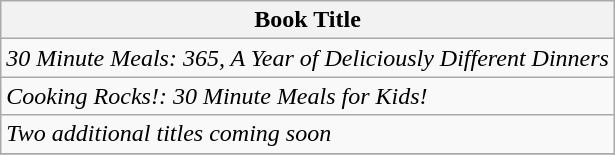<table class="wikitable">
<tr>
<th>Book Title</th>
</tr>
<tr>
<td><em>30 Minute Meals: 365, A Year of Deliciously Different Dinners</em></td>
</tr>
<tr>
<td><em>Cooking Rocks!: 30 Minute Meals for Kids!</em></td>
</tr>
<tr>
<td><em>Two additional titles coming soon</em></td>
</tr>
<tr>
</tr>
</table>
